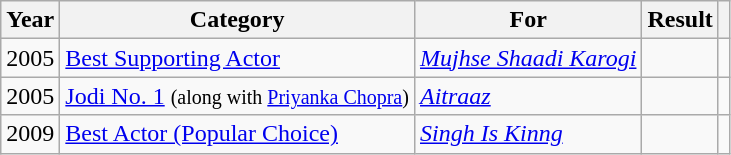<table class="wikitable sortable plainrowheaders">
<tr>
<th scope="col">Year</th>
<th scope="col">Category</th>
<th scope="col">For</th>
<th scope="col">Result</th>
<th scope="col" class="unsortable"></th>
</tr>
<tr>
<td>2005</td>
<td><a href='#'>Best Supporting Actor</a></td>
<td><em><a href='#'>Mujhse Shaadi Karogi</a></em></td>
<td></td>
<td style="text-align:center;"></td>
</tr>
<tr>
<td>2005</td>
<td><a href='#'>Jodi No. 1</a> <small>(along with <a href='#'>Priyanka Chopra</a>)</small></td>
<td><em><a href='#'>Aitraaz</a></em></td>
<td></td>
<td style="text-align:center;"></td>
</tr>
<tr>
<td>2009</td>
<td><a href='#'>Best Actor (Popular Choice)</a></td>
<td><em><a href='#'>Singh Is Kinng</a></em></td>
<td></td>
<td style="text-align:center;"></td>
</tr>
</table>
